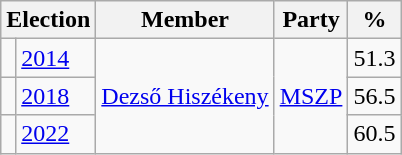<table class=wikitable>
<tr>
<th colspan=2>Election</th>
<th>Member</th>
<th>Party</th>
<th>%</th>
</tr>
<tr>
<td bgcolor=></td>
<td><a href='#'>2014</a></td>
<td rowspan=3><a href='#'>Dezső Hiszékeny</a></td>
<td rowspan=3><a href='#'>MSZP</a></td>
<td align=right>51.3</td>
</tr>
<tr>
<td bgcolor=></td>
<td><a href='#'>2018</a></td>
<td align=right>56.5</td>
</tr>
<tr>
<td bgcolor=></td>
<td><a href='#'>2022</a></td>
<td align=right>60.5</td>
</tr>
</table>
